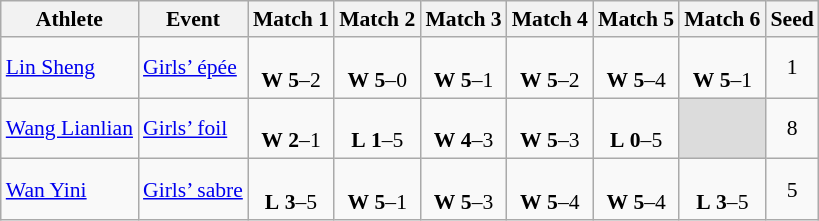<table class="wikitable" border="1" style="font-size:90%">
<tr>
<th>Athlete</th>
<th>Event</th>
<th>Match 1</th>
<th>Match 2</th>
<th>Match 3</th>
<th>Match 4</th>
<th>Match 5</th>
<th>Match 6</th>
<th>Seed</th>
</tr>
<tr>
<td><a href='#'>Lin Sheng</a></td>
<td><a href='#'>Girls’ épée</a></td>
<td align=center><br> <strong>W</strong> <strong>5</strong>–2</td>
<td align=center><br> <strong>W</strong> <strong>5</strong>–0</td>
<td align=center><br> <strong>W</strong> <strong>5</strong>–1</td>
<td align=center><br> <strong>W</strong> <strong>5</strong>–2</td>
<td align=center><br> <strong>W</strong> <strong>5</strong>–4</td>
<td align=center><br> <strong>W</strong> <strong>5</strong>–1</td>
<td align=center>1</td>
</tr>
<tr>
<td><a href='#'>Wang Lianlian</a></td>
<td><a href='#'>Girls’ foil</a></td>
<td align=center><br> <strong>W</strong> <strong>2</strong>–1</td>
<td align=center><br> <strong>L</strong> <strong>1</strong>–5</td>
<td align=center><br> <strong>W</strong> <strong>4</strong>–3</td>
<td align=center><br> <strong>W</strong> <strong>5</strong>–3</td>
<td align=center><br> <strong>L</strong> <strong>0</strong>–5</td>
<td bgcolor=#DCDCDC></td>
<td align=center>8</td>
</tr>
<tr>
<td><a href='#'>Wan Yini</a></td>
<td><a href='#'>Girls’ sabre</a></td>
<td align=center><br> <strong>L</strong> <strong>3</strong>–5</td>
<td align=center><br> <strong>W</strong> <strong>5</strong>–1</td>
<td align=center><br> <strong>W</strong> <strong>5</strong>–3</td>
<td align=center><br> <strong>W</strong> <strong>5</strong>–4</td>
<td align=center><br> <strong>W</strong> <strong>5</strong>–4</td>
<td align=center><br> <strong>L</strong> <strong>3</strong>–5</td>
<td align=center>5</td>
</tr>
</table>
